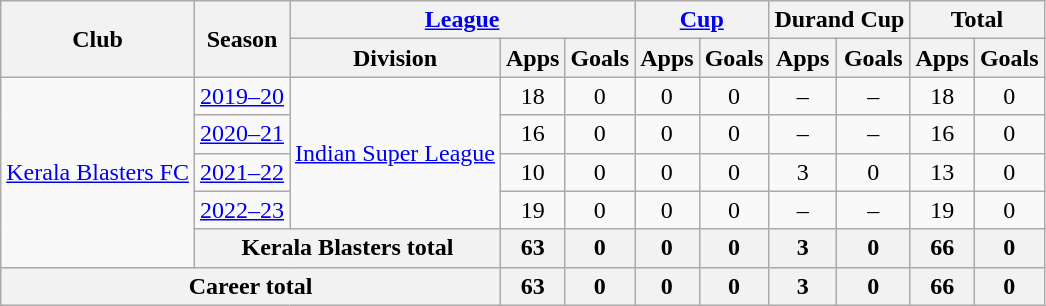<table class="wikitable" style="text-align: center;">
<tr>
<th rowspan="2">Club</th>
<th rowspan="2">Season</th>
<th colspan="3"><a href='#'>League</a></th>
<th colspan="2"><a href='#'>Cup</a></th>
<th colspan="2">Durand Cup</th>
<th colspan="2">Total</th>
</tr>
<tr>
<th>Division</th>
<th>Apps</th>
<th>Goals</th>
<th>Apps</th>
<th>Goals</th>
<th>Apps</th>
<th>Goals</th>
<th>Apps</th>
<th>Goals</th>
</tr>
<tr>
<td rowspan="5"><a href='#'>Kerala Blasters FC</a></td>
<td><a href='#'>2019–20</a></td>
<td rowspan="4"><a href='#'>Indian Super League</a></td>
<td>18</td>
<td>0</td>
<td>0</td>
<td>0</td>
<td>–</td>
<td>–</td>
<td>18</td>
<td>0</td>
</tr>
<tr>
<td><a href='#'>2020–21</a></td>
<td>16</td>
<td>0</td>
<td>0</td>
<td>0</td>
<td>–</td>
<td>–</td>
<td>16</td>
<td>0</td>
</tr>
<tr>
<td><a href='#'>2021–22</a></td>
<td>10</td>
<td>0</td>
<td>0</td>
<td>0</td>
<td>3</td>
<td>0</td>
<td>13</td>
<td>0</td>
</tr>
<tr>
<td><a href='#'>2022–23</a></td>
<td>19</td>
<td>0</td>
<td>0</td>
<td>0</td>
<td>–</td>
<td>–</td>
<td>19</td>
<td>0</td>
</tr>
<tr>
<th colspan="2">Kerala Blasters total</th>
<th>63</th>
<th>0</th>
<th>0</th>
<th>0</th>
<th>3</th>
<th>0</th>
<th>66</th>
<th>0</th>
</tr>
<tr>
<th colspan="3">Career total</th>
<th>63</th>
<th>0</th>
<th>0</th>
<th>0</th>
<th>3</th>
<th>0</th>
<th>66</th>
<th>0</th>
</tr>
</table>
